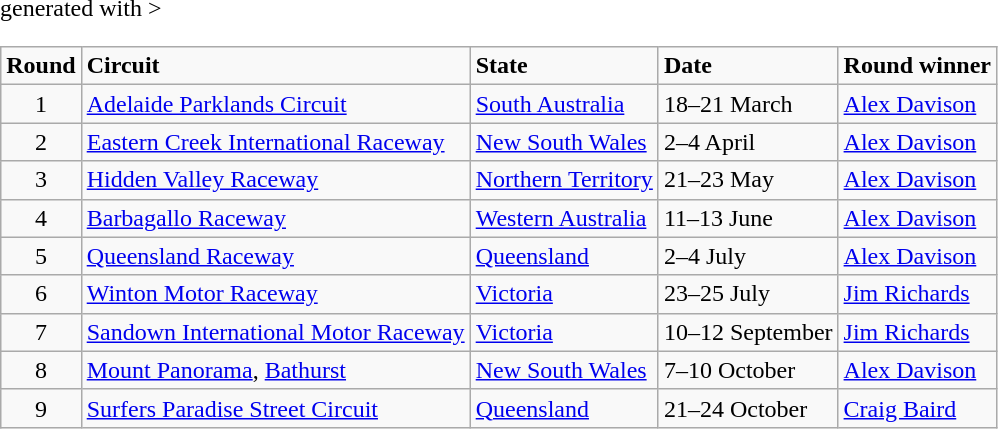<table class="wikitable" <hiddentext>generated with >
<tr style="font-weight:bold">
<td align="center">Round</td>
<td>Circuit</td>
<td>State</td>
<td>Date</td>
<td>Round winner</td>
</tr>
<tr>
<td height="13" align="center">1</td>
<td><a href='#'>Adelaide Parklands Circuit</a></td>
<td><a href='#'>South Australia</a></td>
<td>18–21 March</td>
<td><a href='#'>Alex Davison</a></td>
</tr>
<tr>
<td height="11" align="center">2</td>
<td><a href='#'>Eastern Creek International Raceway</a></td>
<td><a href='#'>New South Wales</a></td>
<td>2–4 April</td>
<td><a href='#'>Alex Davison</a></td>
</tr>
<tr>
<td height="11" align="center">3</td>
<td><a href='#'>Hidden Valley Raceway</a></td>
<td><a href='#'>Northern Territory</a></td>
<td>21–23 May</td>
<td><a href='#'>Alex Davison</a></td>
</tr>
<tr>
<td height="11" align="center">4</td>
<td><a href='#'>Barbagallo Raceway</a></td>
<td><a href='#'>Western Australia</a></td>
<td>11–13 June</td>
<td><a href='#'>Alex Davison</a></td>
</tr>
<tr>
<td height="11" align="center">5</td>
<td><a href='#'>Queensland Raceway</a></td>
<td><a href='#'>Queensland</a></td>
<td>2–4 July</td>
<td><a href='#'>Alex Davison</a></td>
</tr>
<tr>
<td height="11" align="center">6</td>
<td><a href='#'>Winton Motor Raceway</a></td>
<td><a href='#'>Victoria</a></td>
<td>23–25 July</td>
<td><a href='#'>Jim Richards</a></td>
</tr>
<tr>
<td height="11" align="center">7</td>
<td><a href='#'>Sandown International Motor Raceway</a></td>
<td><a href='#'>Victoria</a></td>
<td>10–12 September</td>
<td><a href='#'>Jim Richards</a></td>
</tr>
<tr>
<td height="11" align="center">8</td>
<td><a href='#'>Mount Panorama</a>, <a href='#'>Bathurst</a></td>
<td><a href='#'>New South Wales</a></td>
<td>7–10 October</td>
<td><a href='#'>Alex Davison</a></td>
</tr>
<tr>
<td height="11" align="center">9</td>
<td><a href='#'>Surfers Paradise Street Circuit</a></td>
<td><a href='#'>Queensland</a></td>
<td>21–24 October</td>
<td><a href='#'>Craig Baird</a></td>
</tr>
</table>
